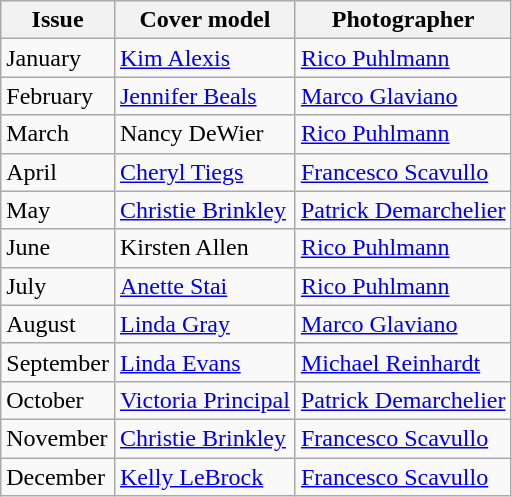<table class="sortable wikitable">
<tr>
<th>Issue</th>
<th>Cover model</th>
<th>Photographer</th>
</tr>
<tr>
<td>January</td>
<td><a href='#'>Kim Alexis</a></td>
<td><a href='#'>Rico Puhlmann</a></td>
</tr>
<tr>
<td>February</td>
<td><a href='#'>Jennifer Beals</a></td>
<td><a href='#'>Marco Glaviano</a></td>
</tr>
<tr>
<td>March</td>
<td>Nancy DeWier</td>
<td><a href='#'>Rico Puhlmann</a></td>
</tr>
<tr>
<td>April</td>
<td><a href='#'>Cheryl Tiegs</a></td>
<td><a href='#'>Francesco Scavullo</a></td>
</tr>
<tr>
<td>May</td>
<td><a href='#'>Christie Brinkley</a></td>
<td><a href='#'>Patrick Demarchelier</a></td>
</tr>
<tr>
<td>June</td>
<td>Kirsten Allen</td>
<td><a href='#'>Rico Puhlmann</a></td>
</tr>
<tr>
<td>July</td>
<td><a href='#'>Anette Stai</a></td>
<td><a href='#'>Rico Puhlmann</a></td>
</tr>
<tr>
<td>August</td>
<td><a href='#'>Linda Gray</a></td>
<td><a href='#'>Marco Glaviano</a></td>
</tr>
<tr>
<td>September</td>
<td><a href='#'>Linda Evans</a></td>
<td><a href='#'>Michael Reinhardt</a></td>
</tr>
<tr>
<td>October</td>
<td><a href='#'>Victoria Principal</a></td>
<td><a href='#'>Patrick Demarchelier</a></td>
</tr>
<tr>
<td>November</td>
<td><a href='#'>Christie Brinkley</a></td>
<td><a href='#'>Francesco Scavullo</a></td>
</tr>
<tr>
<td>December</td>
<td><a href='#'>Kelly LeBrock</a></td>
<td><a href='#'>Francesco Scavullo</a></td>
</tr>
</table>
